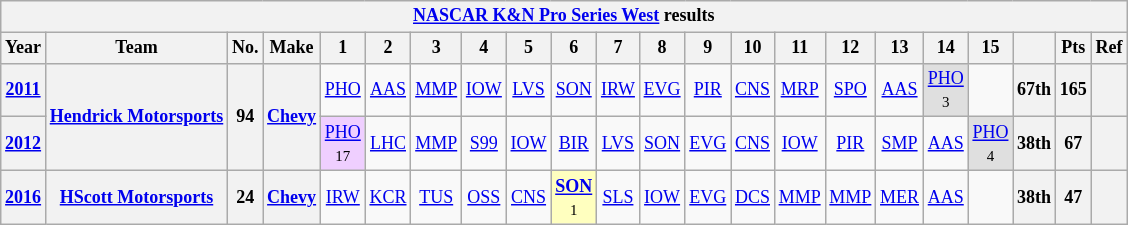<table class="wikitable" style="text-align:center; font-size:75%">
<tr>
<th colspan=23><a href='#'>NASCAR K&N Pro Series West</a> results</th>
</tr>
<tr>
<th>Year</th>
<th>Team</th>
<th>No.</th>
<th>Make</th>
<th>1</th>
<th>2</th>
<th>3</th>
<th>4</th>
<th>5</th>
<th>6</th>
<th>7</th>
<th>8</th>
<th>9</th>
<th>10</th>
<th>11</th>
<th>12</th>
<th>13</th>
<th>14</th>
<th>15</th>
<th></th>
<th>Pts</th>
<th>Ref</th>
</tr>
<tr>
<th><a href='#'>2011</a></th>
<th rowspan=2><a href='#'>Hendrick Motorsports</a></th>
<th rowspan=2>94</th>
<th rowspan=2><a href='#'>Chevy</a></th>
<td><a href='#'>PHO</a></td>
<td><a href='#'>AAS</a></td>
<td><a href='#'>MMP</a></td>
<td><a href='#'>IOW</a></td>
<td><a href='#'>LVS</a></td>
<td><a href='#'>SON</a></td>
<td><a href='#'>IRW</a></td>
<td><a href='#'>EVG</a></td>
<td><a href='#'>PIR</a></td>
<td><a href='#'>CNS</a></td>
<td><a href='#'>MRP</a></td>
<td><a href='#'>SPO</a></td>
<td><a href='#'>AAS</a></td>
<td style="background:#DFDFDF;"><a href='#'>PHO</a><br><small>3</small></td>
<td></td>
<th>67th</th>
<th>165</th>
<th></th>
</tr>
<tr>
<th><a href='#'>2012</a></th>
<td style="background:#EFCFFF;"><a href='#'>PHO</a><br><small>17</small></td>
<td><a href='#'>LHC</a></td>
<td><a href='#'>MMP</a></td>
<td><a href='#'>S99</a></td>
<td><a href='#'>IOW</a></td>
<td><a href='#'>BIR</a></td>
<td><a href='#'>LVS</a></td>
<td><a href='#'>SON</a></td>
<td><a href='#'>EVG</a></td>
<td><a href='#'>CNS</a></td>
<td><a href='#'>IOW</a></td>
<td><a href='#'>PIR</a></td>
<td><a href='#'>SMP</a></td>
<td><a href='#'>AAS</a></td>
<td style="background:#DFDFDF;"><a href='#'>PHO</a><br><small>4</small></td>
<th>38th</th>
<th>67</th>
<th></th>
</tr>
<tr>
<th><a href='#'>2016</a></th>
<th><a href='#'>HScott Motorsports</a></th>
<th>24</th>
<th><a href='#'>Chevy</a></th>
<td><a href='#'>IRW</a></td>
<td><a href='#'>KCR</a></td>
<td><a href='#'>TUS</a></td>
<td><a href='#'>OSS</a></td>
<td><a href='#'>CNS</a></td>
<td style="background:#FFFFBF;"><strong><a href='#'>SON</a></strong><br><small>1</small></td>
<td><a href='#'>SLS</a></td>
<td><a href='#'>IOW</a></td>
<td><a href='#'>EVG</a></td>
<td><a href='#'>DCS</a></td>
<td><a href='#'>MMP</a></td>
<td><a href='#'>MMP</a></td>
<td><a href='#'>MER</a></td>
<td><a href='#'>AAS</a></td>
<td></td>
<th>38th</th>
<th>47</th>
<th></th>
</tr>
</table>
